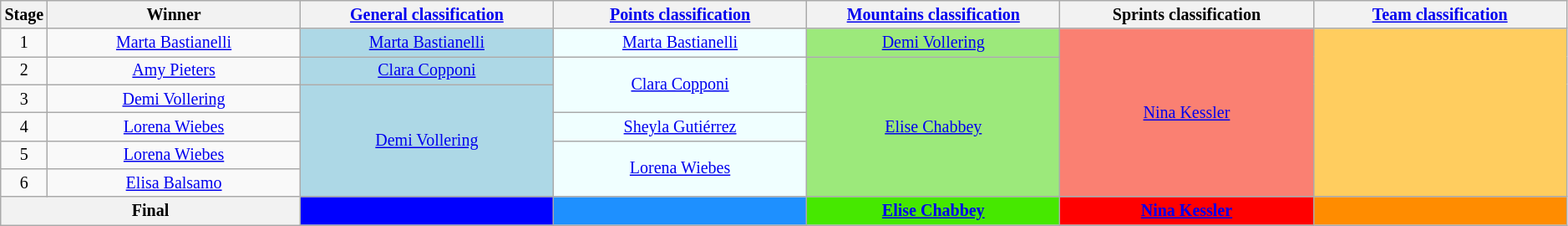<table class="wikitable" style="text-align: center; font-size:smaller;">
<tr>
<th scope="col" width="1%">Stage</th>
<th scope="col" width="16.5%">Winner</th>
<th scope="col" width="16.5%"><a href='#'>General classification</a><br></th>
<th scope="col" width="16.5%"><a href='#'>Points classification</a><br></th>
<th scope="col" width="16.5%"><a href='#'>Mountains classification</a><br></th>
<th scope="col" width="16.5%">Sprints classification<br></th>
<th scope="col" width="16.5%"><a href='#'>Team classification</a></th>
</tr>
<tr>
<td scope="row">1</td>
<td><a href='#'>Marta Bastianelli</a></td>
<td style="background:#ADD8E6;"><a href='#'>Marta Bastianelli</a></td>
<td style="background:azure;"><a href='#'>Marta Bastianelli</a> </td>
<td style="background:#9CE97B;"><a href='#'>Demi Vollering</a></td>
<td style="background:salmon" rowspan="6"><a href='#'>Nina Kessler</a></td>
<td style="background:#FFCD5F;" rowspan="6"></td>
</tr>
<tr>
<td scope="row">2</td>
<td><a href='#'>Amy Pieters</a></td>
<td style="background:#ADD8E6;"><a href='#'>Clara Copponi</a></td>
<td style="background:azure;" rowspan="2"><a href='#'>Clara Copponi</a> </td>
<td style="background:#9CE97B;" rowspan="5"><a href='#'>Elise Chabbey</a></td>
</tr>
<tr>
<td scope="row">3</td>
<td><a href='#'>Demi Vollering</a></td>
<td style="background:#ADD8E6;" rowspan="4"><a href='#'>Demi Vollering</a></td>
</tr>
<tr>
<td scope="row">4</td>
<td><a href='#'>Lorena Wiebes</a></td>
<td style="background:azure;"><a href='#'>Sheyla Gutiérrez</a></td>
</tr>
<tr>
<td scope="row">5</td>
<td><a href='#'>Lorena Wiebes</a></td>
<td style="background:azure;" rowspan="2"><a href='#'>Lorena Wiebes</a></td>
</tr>
<tr>
<td scope="row">6</td>
<td><a href='#'>Elisa Balsamo</a></td>
</tr>
<tr>
<th scope="row" colspan="2">Final</th>
<th style="background:blue;"></th>
<th style="background:dodgerblue;"></th>
<th style="background:#46E800;"><a href='#'>Elise Chabbey</a></th>
<th style="background:red;"><a href='#'>Nina Kessler</a></th>
<th style="background:#FF8C00;"></th>
</tr>
</table>
